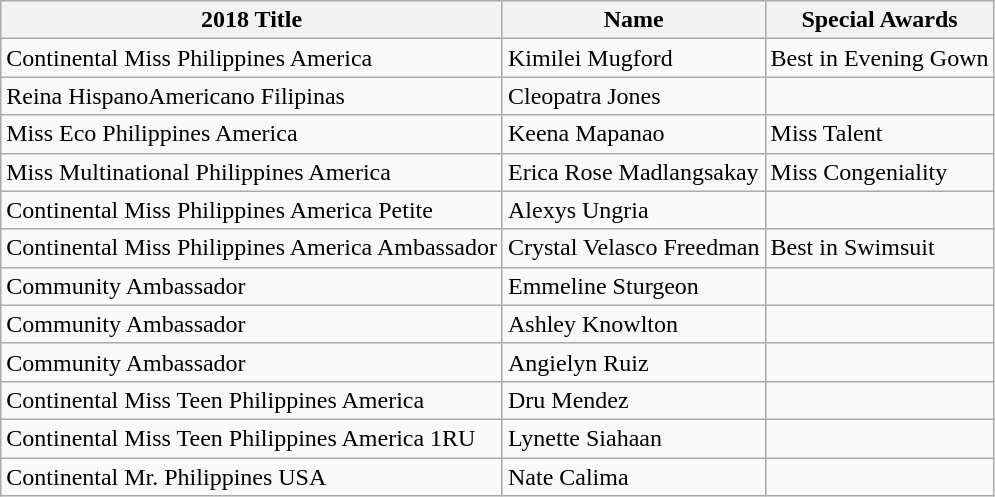<table class="wikitable">
<tr>
<th>2018 Title</th>
<th>Name</th>
<th>Special Awards</th>
</tr>
<tr>
<td>Continental Miss Philippines America</td>
<td>Kimilei Mugford</td>
<td>Best in Evening Gown</td>
</tr>
<tr>
<td>Reina HispanoAmericano Filipinas</td>
<td>Cleopatra Jones</td>
<td></td>
</tr>
<tr>
<td>Miss Eco Philippines America</td>
<td>Keena Mapanao</td>
<td>Miss Talent</td>
</tr>
<tr>
<td>Miss Multinational Philippines America</td>
<td>Erica Rose Madlangsakay</td>
<td>Miss Congeniality</td>
</tr>
<tr>
<td>Continental Miss Philippines America Petite</td>
<td>Alexys Ungria</td>
<td></td>
</tr>
<tr>
<td>Continental Miss Philippines America Ambassador</td>
<td>Crystal Velasco Freedman</td>
<td>Best in Swimsuit</td>
</tr>
<tr>
<td>Community Ambassador</td>
<td>Emmeline Sturgeon</td>
<td></td>
</tr>
<tr>
<td>Community Ambassador</td>
<td>Ashley Knowlton</td>
<td></td>
</tr>
<tr>
<td>Community Ambassador</td>
<td>Angielyn Ruiz</td>
<td></td>
</tr>
<tr>
<td>Continental Miss Teen Philippines America</td>
<td>Dru Mendez</td>
<td></td>
</tr>
<tr>
<td>Continental Miss Teen Philippines America 1RU</td>
<td>Lynette Siahaan</td>
<td></td>
</tr>
<tr>
<td>Continental Mr. Philippines USA</td>
<td>Nate Calima</td>
<td></td>
</tr>
</table>
